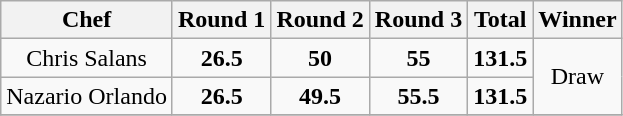<table class="wikitable"  style="float:left; margin:auto; text-align:center;">
<tr>
<th>Chef</th>
<th>Round 1</th>
<th>Round 2</th>
<th>Round 3</th>
<th>Total</th>
<th>Winner</th>
</tr>
<tr>
<td>Chris Salans</td>
<td><strong>26.5</strong></td>
<td><strong>50</strong></td>
<td><strong>55</strong></td>
<td><strong>131.5</strong></td>
<td rowspan=2>Draw</td>
</tr>
<tr>
<td>Nazario Orlando</td>
<td><strong>26.5</strong></td>
<td><strong>49.5</strong></td>
<td><strong>55.5</strong></td>
<td><strong>131.5</strong></td>
</tr>
<tr>
</tr>
</table>
